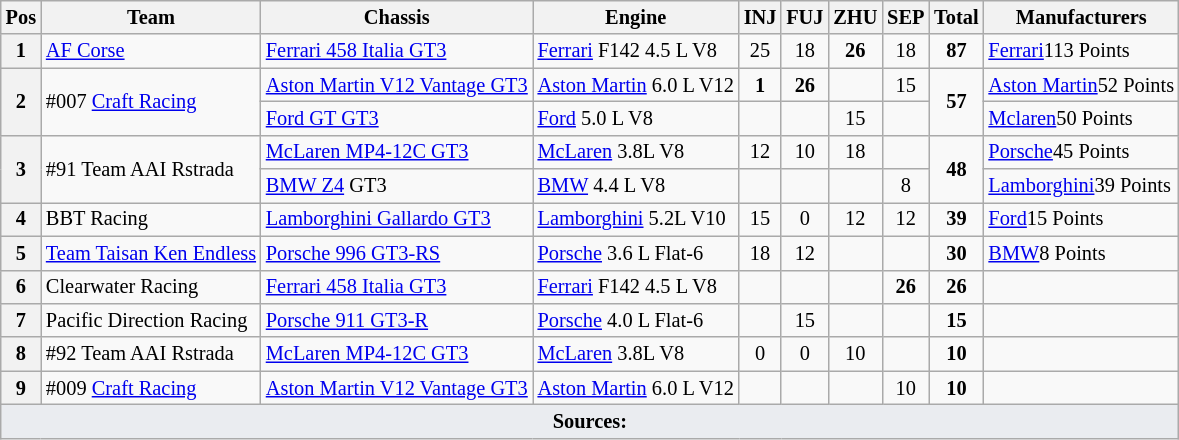<table class="wikitable" style="font-size: 85%;">
<tr>
<th>Pos</th>
<th>Team</th>
<th>Chassis</th>
<th>Engine</th>
<th>INJ</th>
<th>FUJ</th>
<th>ZHU</th>
<th>SEP</th>
<th>Total</th>
<th>Manufacturers</th>
</tr>
<tr>
<th>1</th>
<td> <a href='#'>AF Corse</a></td>
<td><a href='#'>Ferrari 458 Italia GT3</a></td>
<td><a href='#'>Ferrari</a> F142 4.5 L V8</td>
<td align=center>25</td>
<td align=center>18</td>
<td align=center><strong>26</strong></td>
<td align=center>18</td>
<td align=center><strong>87</strong></td>
<td><a href='#'>Ferrari</a>113 Points</td>
</tr>
<tr>
<th rowspan=2>2</th>
<td rowspan=2> #007 <a href='#'>Craft Racing</a></td>
<td><a href='#'>Aston Martin V12 Vantage GT3</a></td>
<td><a href='#'>Aston Martin</a> 6.0 L V12</td>
<td align=center><strong>1</strong></td>
<td align=center><strong>26</strong></td>
<td></td>
<td align=center>15</td>
<td rowspan="2" align="center"><strong>57</strong></td>
<td><a href='#'>Aston Martin</a>52 Points</td>
</tr>
<tr>
<td><a href='#'>Ford GT GT3</a></td>
<td><a href='#'>Ford</a> 5.0 L V8</td>
<td></td>
<td></td>
<td align=center>15</td>
<td></td>
<td><a href='#'>Mclaren</a>50 Points</td>
</tr>
<tr>
<th rowspan=2>3</th>
<td rowspan=2> #91 Team AAI Rstrada</td>
<td><a href='#'>McLaren MP4-12C GT3</a></td>
<td><a href='#'>McLaren</a> 3.8L V8</td>
<td align=center>12</td>
<td align=center>10</td>
<td align=center>18</td>
<td></td>
<td rowspan="2" align="center"><strong>48</strong></td>
<td><a href='#'>Porsche</a>45 Points</td>
</tr>
<tr>
<td><a href='#'>BMW Z4</a> GT3</td>
<td><a href='#'>BMW</a> 4.4 L V8</td>
<td></td>
<td></td>
<td></td>
<td align=center>8</td>
<td><a href='#'>Lamborghini</a>39 Points</td>
</tr>
<tr>
<th>4</th>
<td> BBT Racing</td>
<td><a href='#'>Lamborghini Gallardo GT3</a></td>
<td><a href='#'>Lamborghini</a> 5.2L V10</td>
<td align=center>15</td>
<td align=center>0</td>
<td align=center>12</td>
<td align=center>12</td>
<td align=center><strong>39</strong></td>
<td><a href='#'>Ford</a>15 Points</td>
</tr>
<tr>
<th>5</th>
<td> <a href='#'>Team Taisan Ken Endless</a></td>
<td><a href='#'>Porsche 996 GT3-RS</a></td>
<td><a href='#'>Porsche</a> 3.6 L Flat-6</td>
<td align=center>18</td>
<td align=center>12</td>
<td></td>
<td></td>
<td align=center><strong>30</strong></td>
<td><a href='#'>BMW</a>8 Points</td>
</tr>
<tr>
<th>6</th>
<td> Clearwater Racing</td>
<td><a href='#'>Ferrari 458 Italia GT3</a></td>
<td><a href='#'>Ferrari</a> F142 4.5 L V8</td>
<td></td>
<td></td>
<td></td>
<td align=center><strong>26</strong></td>
<td align=center><strong>26</strong></td>
<td></td>
</tr>
<tr>
<th>7</th>
<td> Pacific Direction Racing</td>
<td><a href='#'>Porsche 911 GT3-R</a></td>
<td><a href='#'>Porsche</a> 4.0 L Flat-6</td>
<td></td>
<td align=center>15</td>
<td></td>
<td></td>
<td align=center><strong>15</strong></td>
<td></td>
</tr>
<tr>
<th>8</th>
<td> #92 Team AAI Rstrada</td>
<td><a href='#'>McLaren MP4-12C GT3</a></td>
<td><a href='#'>McLaren</a> 3.8L V8</td>
<td align=center>0</td>
<td align=center>0</td>
<td align=center>10</td>
<td align=center></td>
<td align=center><strong>10</strong></td>
<td></td>
</tr>
<tr>
<th>9</th>
<td> #009 <a href='#'>Craft Racing</a></td>
<td><a href='#'>Aston Martin V12 Vantage GT3</a></td>
<td><a href='#'>Aston Martin</a> 6.0 L V12</td>
<td></td>
<td></td>
<td></td>
<td align=center>10</td>
<td align=center><strong>10</strong></td>
<td></td>
</tr>
<tr class="sortbottom">
<td colspan="10" style="background-color:#EAECF0;text-align:center"><strong>Sources:</strong></td>
</tr>
</table>
